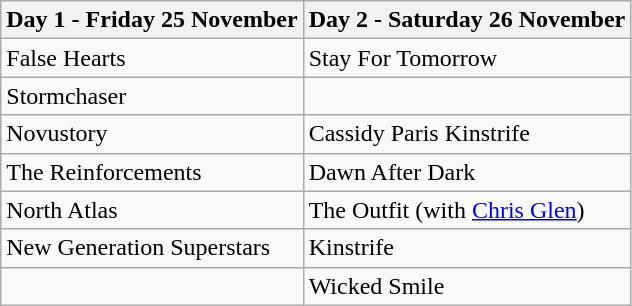<table class="wikitable">
<tr>
<th>Day 1 - Friday 25 November</th>
<th>Day 2 - Saturday 26 November</th>
</tr>
<tr>
<td>False Hearts</td>
<td>Stay For Tomorrow</td>
</tr>
<tr>
<td>Stormchaser</td>
<td></td>
</tr>
<tr>
<td>Novustory</td>
<td>Cassidy Paris Kinstrife</td>
</tr>
<tr>
<td>The Reinforcements</td>
<td>Dawn After Dark</td>
</tr>
<tr>
<td>North Atlas</td>
<td>The Outfit (with <a href='#'>Chris Glen</a>)</td>
</tr>
<tr>
<td>New Generation Superstars</td>
<td>Kinstrife</td>
</tr>
<tr>
<td></td>
<td>Wicked Smile</td>
</tr>
</table>
